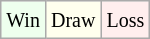<table class="wikitable">
<tr>
<td style="background:#efe;"><small>Win</small></td>
<td style="background:#ffe;"><small>Draw</small></td>
<td style="background:#fee;"><small>Loss</small></td>
</tr>
</table>
